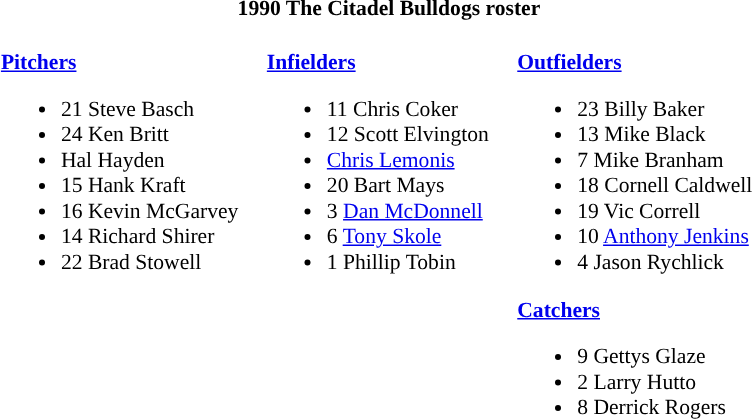<table class="toccolours" style="border-collapse:collapse; font-size:90%;">
<tr>
<th colspan="7">1990 The Citadel Bulldogs roster</th>
</tr>
<tr>
<td width="03"> </td>
<td valign="top"><br><strong><a href='#'>Pitchers</a></strong><ul><li>21 Steve Basch</li><li>24 Ken Britt</li><li>Hal Hayden</li><li>15 Hank Kraft</li><li>16 Kevin McGarvey</li><li>14 Richard Shirer</li><li>22 Brad Stowell</li></ul></td>
<td width="15"> </td>
<td valign="top"><br><strong><a href='#'>Infielders</a></strong><ul><li>11 Chris Coker</li><li>12 Scott Elvington</li><li><a href='#'>Chris Lemonis</a></li><li>20 Bart Mays</li><li>3 <a href='#'>Dan McDonnell</a></li><li>6 <a href='#'>Tony Skole</a></li><li>1 Phillip Tobin</li></ul></td>
<td width="15"> </td>
<td valign="top"><br><strong><a href='#'>Outfielders</a></strong><ul><li>23 Billy Baker</li><li>13 Mike Black</li><li>7 Mike Branham</li><li>18 Cornell Caldwell</li><li>19 Vic Correll</li><li>10 <a href='#'>Anthony Jenkins</a></li><li>4 Jason Rychlick</li></ul><strong><a href='#'>Catchers</a></strong><ul><li>9 Gettys Glaze</li><li>2 Larry Hutto</li><li>8 Derrick Rogers</li></ul></td>
<td width="20"> </td>
</tr>
</table>
